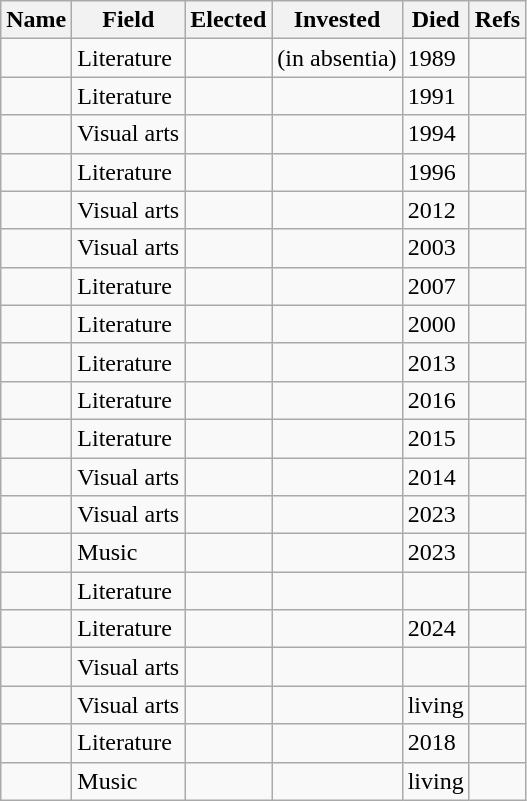<table class="wikitable sortable">
<tr>
<th>Name</th>
<th>Field</th>
<th>Elected</th>
<th>Invested</th>
<th>Died</th>
<th class="unsortable">Refs</th>
</tr>
<tr>
<td></td>
<td>Literature</td>
<td></td>
<td> (in absentia)</td>
<td>1989</td>
<td></td>
</tr>
<tr>
<td></td>
<td>Literature</td>
<td></td>
<td></td>
<td>1991</td>
<td></td>
</tr>
<tr>
<td></td>
<td>Visual arts</td>
<td></td>
<td></td>
<td>1994</td>
<td></td>
</tr>
<tr>
<td></td>
<td>Literature</td>
<td></td>
<td></td>
<td>1996</td>
<td></td>
</tr>
<tr>
<td></td>
<td>Visual arts</td>
<td></td>
<td></td>
<td>2012</td>
<td></td>
</tr>
<tr>
<td></td>
<td>Visual arts</td>
<td></td>
<td></td>
<td>2003</td>
<td></td>
</tr>
<tr>
<td></td>
<td>Literature</td>
<td></td>
<td></td>
<td>2007</td>
<td></td>
</tr>
<tr>
<td></td>
<td>Literature</td>
<td></td>
<td></td>
<td>2000</td>
<td></td>
</tr>
<tr>
<td></td>
<td>Literature</td>
<td></td>
<td></td>
<td>2013</td>
<td></td>
</tr>
<tr>
<td></td>
<td>Literature</td>
<td></td>
<td></td>
<td>2016</td>
<td></td>
</tr>
<tr>
<td></td>
<td>Literature</td>
<td></td>
<td></td>
<td>2015</td>
<td></td>
</tr>
<tr>
<td></td>
<td>Visual arts</td>
<td></td>
<td></td>
<td>2014</td>
<td></td>
</tr>
<tr>
<td></td>
<td>Visual arts</td>
<td></td>
<td></td>
<td> 2023</td>
<td></td>
</tr>
<tr>
<td></td>
<td>Music</td>
<td></td>
<td></td>
<td> 2023</td>
<td></td>
</tr>
<tr>
<td></td>
<td>Literature</td>
<td></td>
<td></td>
<td></td>
<td></td>
</tr>
<tr>
<td></td>
<td>Literature</td>
<td></td>
<td></td>
<td> 2024</td>
<td></td>
</tr>
<tr>
<td></td>
<td>Visual arts</td>
<td></td>
<td></td>
<td></td>
<td></td>
</tr>
<tr>
<td></td>
<td>Visual arts</td>
<td></td>
<td></td>
<td> living</td>
<td></td>
</tr>
<tr>
<td></td>
<td>Literature</td>
<td></td>
<td></td>
<td> 2018</td>
<td></td>
</tr>
<tr>
<td></td>
<td>Music</td>
<td></td>
<td></td>
<td> living</td>
<td></td>
</tr>
</table>
